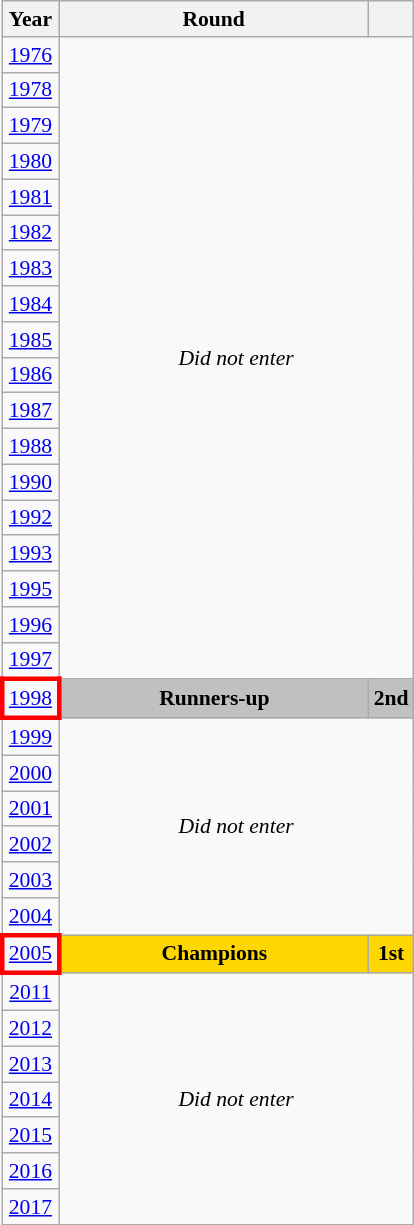<table class="wikitable" style="text-align: center; font-size:90%">
<tr>
<th>Year</th>
<th style="width:200px">Round</th>
<th></th>
</tr>
<tr>
<td><a href='#'>1976</a></td>
<td colspan="2" rowspan="18"><em>Did not enter</em></td>
</tr>
<tr>
<td><a href='#'>1978</a></td>
</tr>
<tr>
<td><a href='#'>1979</a></td>
</tr>
<tr>
<td><a href='#'>1980</a></td>
</tr>
<tr>
<td><a href='#'>1981</a></td>
</tr>
<tr>
<td><a href='#'>1982</a></td>
</tr>
<tr>
<td><a href='#'>1983</a></td>
</tr>
<tr>
<td><a href='#'>1984</a></td>
</tr>
<tr>
<td><a href='#'>1985</a></td>
</tr>
<tr>
<td><a href='#'>1986</a></td>
</tr>
<tr>
<td><a href='#'>1987</a></td>
</tr>
<tr>
<td><a href='#'>1988</a></td>
</tr>
<tr>
<td><a href='#'>1990</a></td>
</tr>
<tr>
<td><a href='#'>1992</a></td>
</tr>
<tr>
<td><a href='#'>1993</a></td>
</tr>
<tr>
<td><a href='#'>1995</a></td>
</tr>
<tr>
<td><a href='#'>1996</a></td>
</tr>
<tr>
<td><a href='#'>1997</a></td>
</tr>
<tr>
<td style="border: 3px solid red"><a href='#'>1998</a></td>
<td bgcolor=Silver><strong>Runners-up</strong></td>
<td bgcolor=Silver><strong>2nd</strong></td>
</tr>
<tr>
<td><a href='#'>1999</a></td>
<td colspan="2" rowspan="6"><em>Did not enter</em></td>
</tr>
<tr>
<td><a href='#'>2000</a></td>
</tr>
<tr>
<td><a href='#'>2001</a></td>
</tr>
<tr>
<td><a href='#'>2002</a></td>
</tr>
<tr>
<td><a href='#'>2003</a></td>
</tr>
<tr>
<td><a href='#'>2004</a></td>
</tr>
<tr>
<td style="border: 3px solid red"><a href='#'>2005</a></td>
<td bgcolor=Gold><strong>Champions</strong></td>
<td bgcolor=Gold><strong>1st</strong></td>
</tr>
<tr>
<td><a href='#'>2011</a></td>
<td colspan="2" rowspan="7"><em>Did not enter</em></td>
</tr>
<tr>
<td><a href='#'>2012</a></td>
</tr>
<tr>
<td><a href='#'>2013</a></td>
</tr>
<tr>
<td><a href='#'>2014</a></td>
</tr>
<tr>
<td><a href='#'>2015</a></td>
</tr>
<tr>
<td><a href='#'>2016</a></td>
</tr>
<tr>
<td><a href='#'>2017</a></td>
</tr>
</table>
